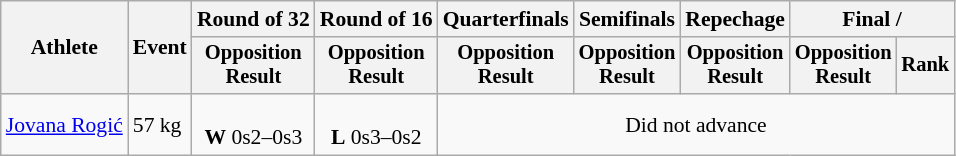<table class="wikitable" style="font-size:90%">
<tr>
<th rowspan="2">Athlete</th>
<th rowspan="2">Event</th>
<th>Round of 32</th>
<th>Round of 16</th>
<th>Quarterfinals</th>
<th>Semifinals</th>
<th>Repechage</th>
<th colspan=2>Final / </th>
</tr>
<tr style="font-size:95%">
<th>Opposition<br>Result</th>
<th>Opposition<br>Result</th>
<th>Opposition<br>Result</th>
<th>Opposition<br>Result</th>
<th>Opposition<br>Result</th>
<th>Opposition<br>Result</th>
<th>Rank</th>
</tr>
<tr align=center>
<td align=left><a href='#'>Jovana Rogić</a></td>
<td align=left>57 kg</td>
<td><br><strong>W</strong> 0s2–0s3</td>
<td><br><strong>L</strong> 0s3–0s2</td>
<td colspan=5 align=center>Did not advance</td>
</tr>
</table>
